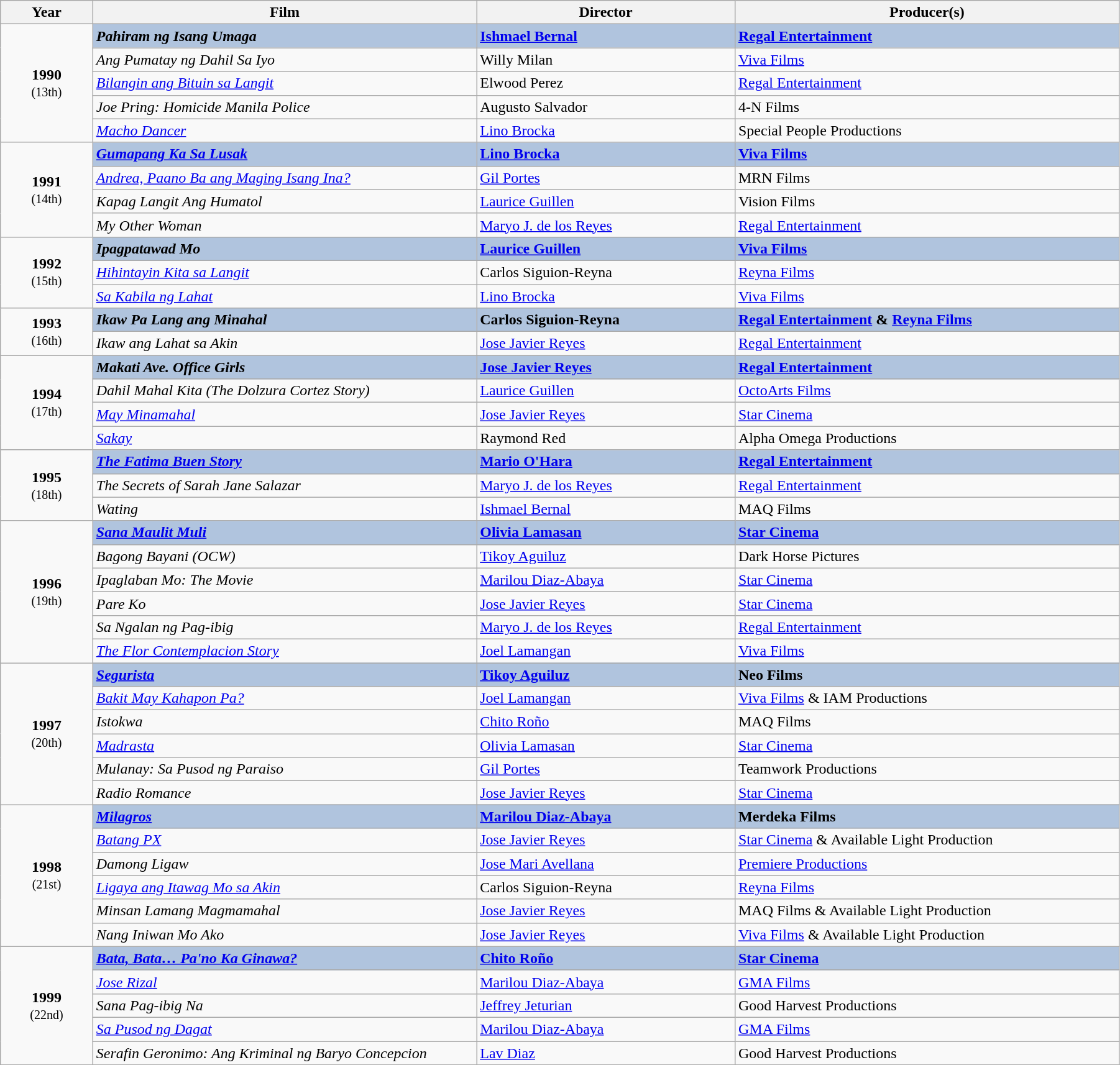<table class="wikitable" width="95%" cellpadding="5">
<tr>
<th width="100"><strong>Year</strong></th>
<th width="450"><strong>Film</strong></th>
<th width="300"><strong>Director</strong></th>
<th width="450"><strong>Producer(s)</strong></th>
</tr>
<tr>
<td rowspan="5" style="text-align:center;"><strong>1990</strong><br><small>(13th)</small></td>
<td style="background:#B0C4DE"><strong><em>Pahiram ng Isang Umaga</em></strong></td>
<td style="background:#B0C4DE"><strong><a href='#'>Ishmael Bernal</a></strong></td>
<td style="background:#B0C4DE"><strong><a href='#'>Regal Entertainment</a></strong></td>
</tr>
<tr>
<td><em>Ang Pumatay ng Dahil Sa Iyo</em></td>
<td>Willy Milan</td>
<td><a href='#'>Viva Films</a></td>
</tr>
<tr>
<td><em><a href='#'>Bilangin ang Bituin sa Langit</a></em></td>
<td>Elwood Perez</td>
<td><a href='#'>Regal Entertainment</a></td>
</tr>
<tr>
<td><em>Joe Pring: Homicide Manila Police</em></td>
<td>Augusto Salvador</td>
<td>4-N Films</td>
</tr>
<tr>
<td><em><a href='#'>Macho Dancer</a></em></td>
<td><a href='#'>Lino Brocka</a></td>
<td>Special People Productions</td>
</tr>
<tr>
<td rowspan="4" style="text-align:center;"><strong>1991</strong><br><small>(14th)</small></td>
<td style="background:#B0C4DE"><strong><em><a href='#'>Gumapang Ka Sa Lusak</a></em></strong></td>
<td style="background:#B0C4DE"><strong><a href='#'>Lino Brocka</a></strong></td>
<td style="background:#B0C4DE"><strong><a href='#'>Viva Films</a></strong></td>
</tr>
<tr>
<td><em><a href='#'>Andrea, Paano Ba ang Maging Isang Ina?</a></em></td>
<td><a href='#'>Gil Portes</a></td>
<td>MRN Films</td>
</tr>
<tr>
<td><em>Kapag Langit Ang Humatol</em></td>
<td><a href='#'>Laurice Guillen</a></td>
<td>Vision Films</td>
</tr>
<tr>
<td><em>My Other Woman</em></td>
<td><a href='#'>Maryo J. de los Reyes</a></td>
<td><a href='#'>Regal Entertainment</a></td>
</tr>
<tr>
<td rowspan="3" style="text-align:center;"><strong>1992</strong><br><small>(15th)</small></td>
<td style="background:#B0C4DE"><strong><em>Ipagpatawad Mo</em></strong></td>
<td style="background:#B0C4DE"><strong><a href='#'>Laurice Guillen</a></strong></td>
<td style="background:#B0C4DE"><strong><a href='#'>Viva Films</a></strong></td>
</tr>
<tr>
<td><em><a href='#'>Hihintayin Kita sa Langit</a></em></td>
<td>Carlos Siguion-Reyna</td>
<td><a href='#'>Reyna Films</a></td>
</tr>
<tr>
<td><em><a href='#'>Sa Kabila ng Lahat</a></em></td>
<td><a href='#'>Lino Brocka</a></td>
<td><a href='#'>Viva Films</a></td>
</tr>
<tr>
<td rowspan="2" style="text-align:center;"><strong>1993</strong><br><small>(16th)</small></td>
<td style="background:#B0C4DE"><strong><em>Ikaw Pa Lang ang Minahal</em></strong></td>
<td style="background:#B0C4DE"><strong>Carlos Siguion-Reyna</strong></td>
<td style="background:#B0C4DE"><strong><a href='#'>Regal Entertainment</a> & <a href='#'>Reyna Films</a></strong></td>
</tr>
<tr>
<td><em>Ikaw ang Lahat sa Akin</em></td>
<td><a href='#'>Jose Javier Reyes</a></td>
<td><a href='#'>Regal Entertainment</a></td>
</tr>
<tr>
<td rowspan="4" style="text-align:center;"><strong>1994</strong><br><small>(17th)</small></td>
<td style="background:#B0C4DE"><strong><em>Makati Ave. Office Girls</em></strong></td>
<td style="background:#B0C4DE"><strong><a href='#'>Jose Javier Reyes</a></strong></td>
<td style="background:#B0C4DE"><strong><a href='#'>Regal Entertainment</a></strong></td>
</tr>
<tr>
<td><em>Dahil Mahal Kita (The Dolzura Cortez Story)</em></td>
<td><a href='#'>Laurice Guillen</a></td>
<td><a href='#'>OctoArts Films</a></td>
</tr>
<tr>
<td><em><a href='#'>May Minamahal</a></em></td>
<td><a href='#'>Jose Javier Reyes</a></td>
<td><a href='#'>Star Cinema</a></td>
</tr>
<tr>
<td><em><a href='#'>Sakay</a></em></td>
<td>Raymond Red</td>
<td>Alpha Omega Productions</td>
</tr>
<tr>
<td rowspan="3" style="text-align:center;"><strong>1995</strong><br><small>(18th)</small></td>
<td style="background:#B0C4DE"><strong><em><a href='#'>The Fatima Buen Story</a></em></strong></td>
<td style="background:#B0C4DE"><strong><a href='#'>Mario O'Hara</a></strong></td>
<td style="background:#B0C4DE"><strong><a href='#'>Regal Entertainment</a></strong></td>
</tr>
<tr>
<td><em>The Secrets of Sarah Jane Salazar</em></td>
<td><a href='#'>Maryo J. de los Reyes</a></td>
<td><a href='#'>Regal Entertainment</a></td>
</tr>
<tr>
<td><em>Wating</em></td>
<td><a href='#'>Ishmael Bernal</a></td>
<td>MAQ Films</td>
</tr>
<tr>
<td rowspan="6" style="text-align:center;"><strong>1996</strong><br><small>(19th)</small></td>
<td style="background:#B0C4DE"><strong><em><a href='#'>Sana Maulit Muli</a></em></strong></td>
<td style="background:#B0C4DE"><strong><a href='#'>Olivia Lamasan</a></strong></td>
<td style="background:#B0C4DE"><strong><a href='#'>Star Cinema</a></strong></td>
</tr>
<tr>
<td><em>Bagong Bayani (OCW)</em></td>
<td><a href='#'>Tikoy Aguiluz</a></td>
<td>Dark Horse Pictures</td>
</tr>
<tr>
<td><em>Ipaglaban Mo: The Movie</em></td>
<td><a href='#'>Marilou Diaz-Abaya</a></td>
<td><a href='#'>Star Cinema</a></td>
</tr>
<tr>
<td><em>Pare Ko</em></td>
<td><a href='#'>Jose Javier Reyes</a></td>
<td><a href='#'>Star Cinema</a></td>
</tr>
<tr>
<td><em>Sa Ngalan ng Pag-ibig</em></td>
<td><a href='#'>Maryo J. de los Reyes</a></td>
<td><a href='#'>Regal Entertainment</a></td>
</tr>
<tr>
<td><em><a href='#'>The Flor Contemplacion Story</a></em></td>
<td><a href='#'>Joel Lamangan</a></td>
<td><a href='#'>Viva Films</a></td>
</tr>
<tr>
<td rowspan="6" style="text-align:center;"><strong>1997</strong><br><small>(20th)</small></td>
<td style="background:#B0C4DE"><strong><em><a href='#'>Segurista</a></em></strong></td>
<td style="background:#B0C4DE"><strong><a href='#'>Tikoy Aguiluz</a></strong></td>
<td style="background:#B0C4DE"><strong>Neo Films</strong></td>
</tr>
<tr>
<td><em><a href='#'>Bakit May Kahapon Pa?</a></em></td>
<td><a href='#'>Joel Lamangan</a></td>
<td><a href='#'>Viva Films</a> & IAM Productions</td>
</tr>
<tr>
<td><em>Istokwa</em></td>
<td><a href='#'>Chito Roño</a></td>
<td>MAQ Films</td>
</tr>
<tr>
<td><em><a href='#'>Madrasta</a></em></td>
<td><a href='#'>Olivia Lamasan</a></td>
<td><a href='#'>Star Cinema</a></td>
</tr>
<tr>
<td><em>Mulanay: Sa Pusod ng Paraiso</em></td>
<td><a href='#'>Gil Portes</a></td>
<td>Teamwork Productions</td>
</tr>
<tr>
<td><em>Radio Romance</em></td>
<td><a href='#'>Jose Javier Reyes</a></td>
<td><a href='#'>Star Cinema</a></td>
</tr>
<tr>
<td rowspan="6" style="text-align:center;"><strong>1998</strong><br><small>(21st)</small></td>
<td style="background:#B0C4DE"><strong><em><a href='#'>Milagros</a></em></strong></td>
<td style="background:#B0C4DE"><strong><a href='#'>Marilou Diaz-Abaya</a></strong></td>
<td style="background:#B0C4DE"><strong>Merdeka Films</strong></td>
</tr>
<tr>
<td><em><a href='#'>Batang PX</a></em></td>
<td><a href='#'>Jose Javier Reyes</a></td>
<td><a href='#'>Star Cinema</a> & Available Light Production</td>
</tr>
<tr>
<td><em>Damong Ligaw</em></td>
<td><a href='#'>Jose Mari Avellana</a></td>
<td><a href='#'>Premiere Productions</a></td>
</tr>
<tr>
<td><em><a href='#'>Ligaya ang Itawag Mo sa Akin</a></em></td>
<td>Carlos Siguion-Reyna</td>
<td><a href='#'>Reyna Films</a></td>
</tr>
<tr>
<td><em>Minsan Lamang Magmamahal</em></td>
<td><a href='#'>Jose Javier Reyes</a></td>
<td>MAQ Films & Available Light Production</td>
</tr>
<tr>
<td><em>Nang Iniwan Mo Ako</em></td>
<td><a href='#'>Jose Javier Reyes</a></td>
<td><a href='#'>Viva Films</a> & Available Light Production</td>
</tr>
<tr>
<td rowspan="5" style="text-align:center;"><strong>1999</strong><br><small>(22nd)</small></td>
<td style="background:#B0C4DE"><strong><em><a href='#'>Bata, Bata… Pa'no Ka Ginawa?</a></em></strong></td>
<td style="background:#B0C4DE"><strong><a href='#'>Chito Roño</a></strong></td>
<td style="background:#B0C4DE"><strong><a href='#'>Star Cinema</a></strong></td>
</tr>
<tr>
<td><em><a href='#'>Jose Rizal</a></em></td>
<td><a href='#'>Marilou Diaz-Abaya</a></td>
<td><a href='#'>GMA Films</a></td>
</tr>
<tr>
<td><em>Sana Pag-ibig Na</em></td>
<td><a href='#'>Jeffrey Jeturian</a></td>
<td>Good Harvest Productions</td>
</tr>
<tr>
<td><em><a href='#'>Sa Pusod ng Dagat</a></em></td>
<td><a href='#'>Marilou Diaz-Abaya</a></td>
<td><a href='#'>GMA Films</a></td>
</tr>
<tr>
<td><em>Serafin Geronimo: Ang Kriminal ng Baryo Concepcion</em></td>
<td><a href='#'>Lav Diaz</a></td>
<td>Good Harvest Productions</td>
</tr>
<tr>
</tr>
</table>
